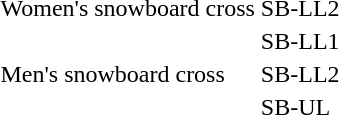<table>
<tr>
<td>Women's snowboard cross<br></td>
<td>SB-LL2</td>
<td colspan=2"></td>
<td colspan=2"></td>
<td colspan=2"></td>
</tr>
<tr>
<td rowspan="3">Men's snowboard cross<br></td>
<td>SB-LL1</td>
<td colspan=2"></td>
<td colspan=2"></td>
<td colspan=2"></td>
</tr>
<tr>
<td>SB-LL2</td>
<td colspan=2"></td>
<td colspan=2"></td>
<td colspan=2"></td>
</tr>
<tr>
<td>SB-UL</td>
<td colspan=2"></td>
<td colspan=2"></td>
<td colspan=2"></td>
</tr>
</table>
